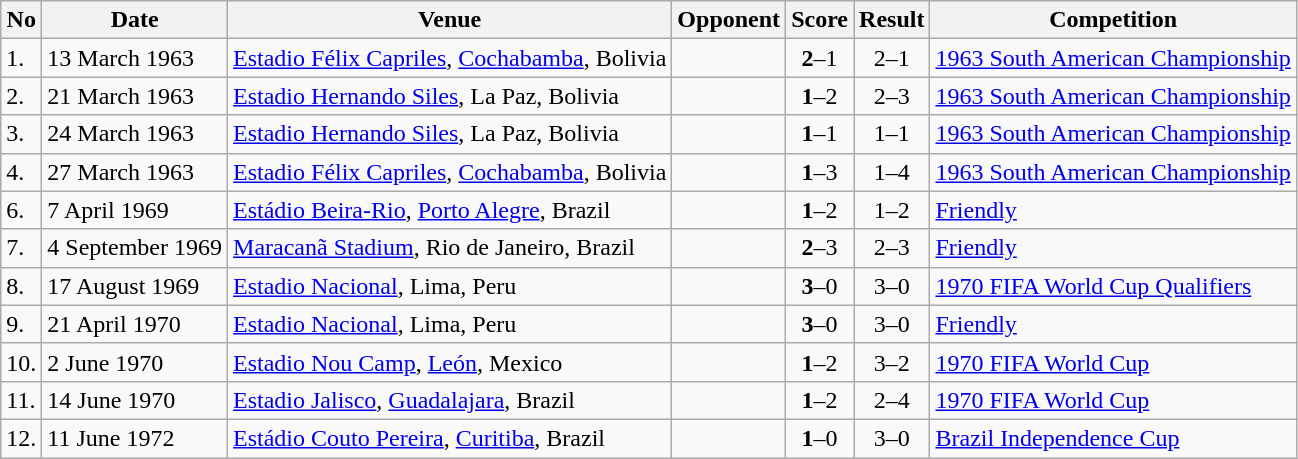<table class="wikitable sortable" style="font-size:100%;">
<tr>
<th>No</th>
<th>Date</th>
<th>Venue</th>
<th>Opponent</th>
<th>Score</th>
<th>Result</th>
<th>Competition</th>
</tr>
<tr>
<td>1.</td>
<td>13 March 1963</td>
<td><a href='#'>Estadio Félix Capriles</a>, <a href='#'>Cochabamba</a>, Bolivia</td>
<td></td>
<td align=center><strong>2</strong>–1</td>
<td align=center>2–1</td>
<td><a href='#'>1963 South American Championship</a></td>
</tr>
<tr>
<td>2.</td>
<td>21 March 1963</td>
<td><a href='#'>Estadio Hernando Siles</a>, La Paz, Bolivia</td>
<td></td>
<td align=center><strong>1</strong>–2</td>
<td align=center>2–3</td>
<td><a href='#'>1963 South American Championship</a></td>
</tr>
<tr>
<td>3.</td>
<td>24 March 1963</td>
<td><a href='#'>Estadio Hernando Siles</a>, La Paz, Bolivia</td>
<td></td>
<td align=center><strong>1</strong>–1</td>
<td align=center>1–1</td>
<td><a href='#'>1963 South American Championship</a></td>
</tr>
<tr>
<td>4.</td>
<td>27 March 1963</td>
<td><a href='#'>Estadio Félix Capriles</a>, <a href='#'>Cochabamba</a>, Bolivia</td>
<td></td>
<td align=center><strong>1</strong>–3</td>
<td align=center>1–4</td>
<td><a href='#'>1963 South American Championship</a></td>
</tr>
<tr>
<td>6.</td>
<td>7 April 1969</td>
<td><a href='#'>Estádio Beira-Rio</a>, <a href='#'>Porto Alegre</a>, Brazil</td>
<td></td>
<td align=center><strong>1</strong>–2</td>
<td align=center>1–2</td>
<td><a href='#'>Friendly</a></td>
</tr>
<tr>
<td>7.</td>
<td>4 September 1969</td>
<td><a href='#'>Maracanã Stadium</a>, Rio de Janeiro, Brazil</td>
<td></td>
<td align=center><strong>2</strong>–3</td>
<td align=center>2–3</td>
<td><a href='#'>Friendly</a></td>
</tr>
<tr>
<td>8.</td>
<td>17 August 1969</td>
<td><a href='#'>Estadio Nacional</a>, Lima, Peru</td>
<td></td>
<td align=center><strong>3</strong>–0</td>
<td align=center>3–0</td>
<td><a href='#'>1970 FIFA World Cup Qualifiers</a></td>
</tr>
<tr>
<td>9.</td>
<td>21 April 1970</td>
<td><a href='#'>Estadio Nacional</a>, Lima, Peru</td>
<td></td>
<td align=center><strong>3</strong>–0</td>
<td align=center>3–0</td>
<td><a href='#'>Friendly</a></td>
</tr>
<tr>
<td>10.</td>
<td>2 June 1970</td>
<td><a href='#'>Estadio Nou Camp</a>, <a href='#'>León</a>, Mexico</td>
<td></td>
<td align=center><strong>1</strong>–2</td>
<td align=center>3–2</td>
<td><a href='#'>1970 FIFA World Cup</a></td>
</tr>
<tr>
<td>11.</td>
<td>14 June 1970</td>
<td><a href='#'>Estadio Jalisco</a>, <a href='#'>Guadalajara</a>, Brazil</td>
<td></td>
<td align=center><strong>1</strong>–2</td>
<td align=center>2–4</td>
<td><a href='#'>1970 FIFA World Cup</a></td>
</tr>
<tr>
<td>12.</td>
<td>11 June 1972</td>
<td><a href='#'>Estádio Couto Pereira</a>, <a href='#'>Curitiba</a>, Brazil</td>
<td></td>
<td align=center><strong>1</strong>–0</td>
<td align=center>3–0</td>
<td><a href='#'>Brazil Independence Cup</a></td>
</tr>
</table>
